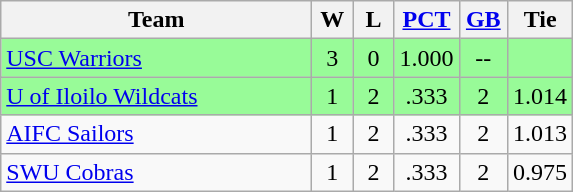<table class="wikitable" style="text-align:center;">
<tr>
<th width=200px>Team</th>
<th width=20px>W</th>
<th width=20px>L</th>
<th width=30px><a href='#'>PCT</a></th>
<th width=25px><a href='#'>GB</a></th>
<th width=35px>Tie</th>
</tr>
<tr bgcolor=#98fb98>
<td align=left><a href='#'>USC Warriors</a></td>
<td>3</td>
<td>0</td>
<td>1.000</td>
<td>--</td>
<td></td>
</tr>
<tr bgcolor=#98fb98>
<td align=left><a href='#'>U of Iloilo Wildcats</a></td>
<td>1</td>
<td>2</td>
<td>.333</td>
<td>2</td>
<td>1.014</td>
</tr>
<tr>
<td align=left><a href='#'>AIFC Sailors</a></td>
<td>1</td>
<td>2</td>
<td>.333</td>
<td>2</td>
<td>1.013</td>
</tr>
<tr>
<td align=left><a href='#'>SWU Cobras</a></td>
<td>1</td>
<td>2</td>
<td>.333</td>
<td>2</td>
<td>0.975</td>
</tr>
</table>
